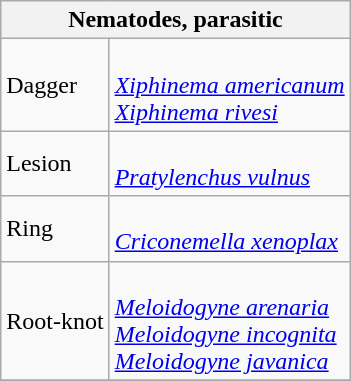<table class="wikitable" style="clear">
<tr>
<th colspan=2><strong>Nematodes, parasitic</strong><br></th>
</tr>
<tr>
<td>Dagger</td>
<td><br><em><a href='#'>Xiphinema americanum</a></em><br>
<em><a href='#'>Xiphinema rivesi</a></em></td>
</tr>
<tr>
<td>Lesion</td>
<td><br><em><a href='#'>Pratylenchus vulnus</a></em></td>
</tr>
<tr>
<td>Ring</td>
<td><br><em><a href='#'>Criconemella xenoplax</a></em></td>
</tr>
<tr>
<td>Root-knot</td>
<td><br><em><a href='#'>Meloidogyne arenaria</a></em><br>
<em><a href='#'>Meloidogyne incognita</a></em><br>
<em><a href='#'>Meloidogyne javanica</a></em></td>
</tr>
<tr>
</tr>
</table>
